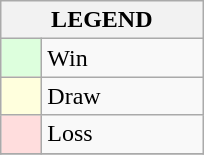<table class="wikitable" border="1">
<tr>
<th colspan="2">LEGEND</th>
</tr>
<tr>
<td style="background:#ddffdd;" width=20> </td>
<td width=100>Win</td>
</tr>
<tr>
<td style="background:#ffffdd"  width=20> </td>
<td width=100>Draw</td>
</tr>
<tr>
<td style="background:#ffdddd;" width=20> </td>
<td width=100>Loss</td>
</tr>
<tr>
</tr>
</table>
